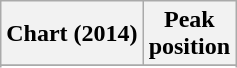<table class="wikitable sortable plainrowheaders" style="text-align:center;">
<tr>
<th scope="col">Chart (2014)</th>
<th scope="col">Peak<br>position</th>
</tr>
<tr>
</tr>
<tr>
</tr>
<tr>
</tr>
<tr>
</tr>
</table>
